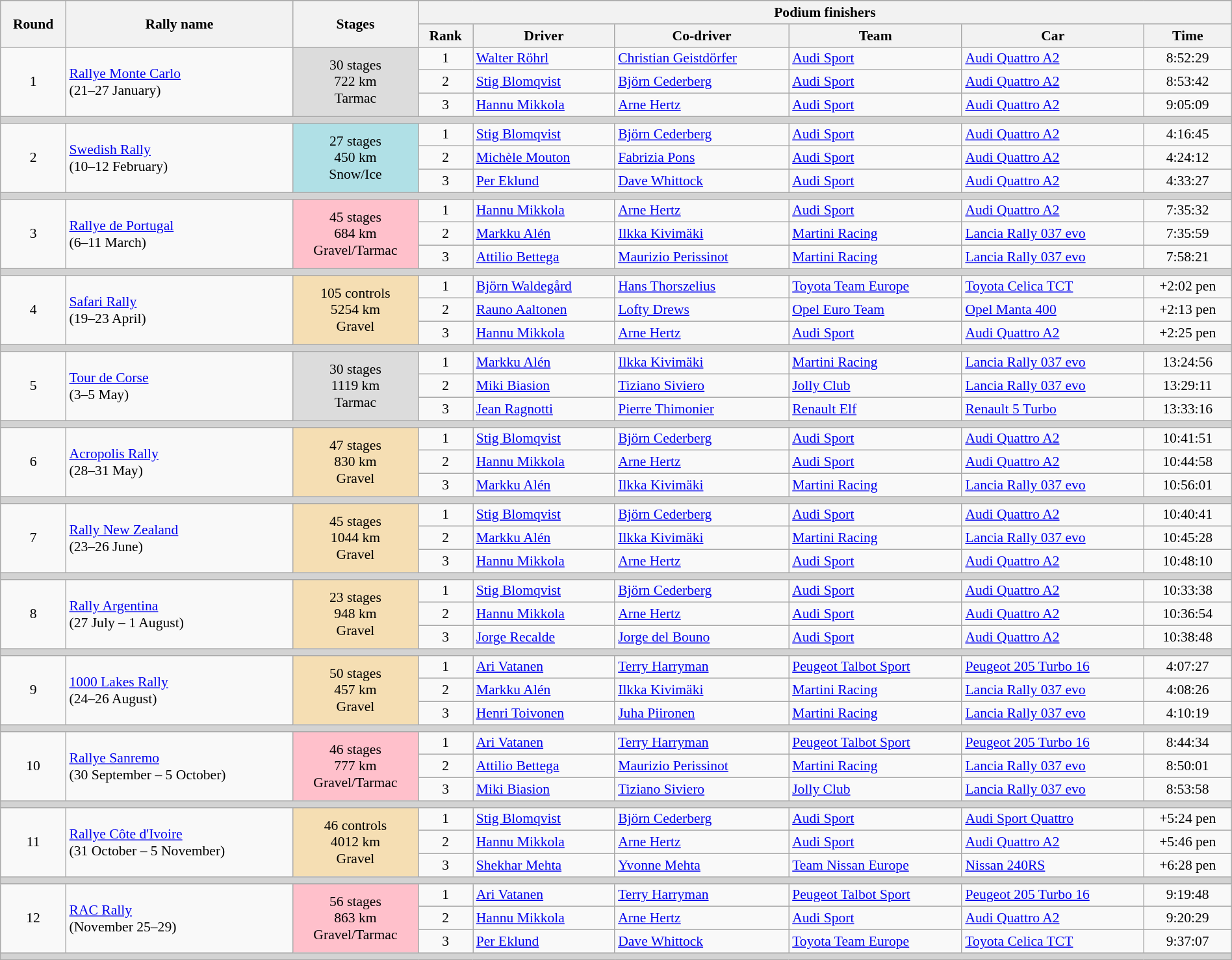<table class="wikitable" width="100%" align=center style="font-size:90%;">
<tr>
</tr>
<tr style="background:#efefef;">
<th rowspan=2>Round</th>
<th rowspan=2>Rally name</th>
<th rowspan=2>Stages</th>
<th colspan=6>Podium finishers</th>
</tr>
<tr>
<th>Rank</th>
<th>Driver</th>
<th>Co-driver</th>
<th>Team</th>
<th>Car</th>
<th>Time</th>
</tr>
<tr>
<td rowspan=3 align=center>1</td>
<td rowspan=3> <a href='#'>Rallye Monte Carlo</a><br>(21–27 January)</td>
<td rowspan=3 align=center style="background:gainsboro;">30 stages<br>722 km<br>Tarmac</td>
<td align=center>1</td>
<td> <a href='#'>Walter Röhrl</a></td>
<td> <a href='#'>Christian Geistdörfer</a></td>
<td> <a href='#'>Audi Sport</a></td>
<td><a href='#'>Audi Quattro A2</a></td>
<td align=center>8:52:29</td>
</tr>
<tr>
<td align=center>2</td>
<td> <a href='#'>Stig Blomqvist</a></td>
<td> <a href='#'>Björn Cederberg</a></td>
<td> <a href='#'>Audi Sport</a></td>
<td><a href='#'>Audi Quattro A2</a></td>
<td align=center>8:53:42</td>
</tr>
<tr>
<td align=center>3</td>
<td> <a href='#'>Hannu Mikkola</a></td>
<td> <a href='#'>Arne Hertz</a></td>
<td> <a href='#'>Audi Sport</a></td>
<td><a href='#'>Audi Quattro A2</a></td>
<td align=center>9:05:09</td>
</tr>
<tr style="background:lightgrey;">
<td colspan=9></td>
</tr>
<tr>
<td rowspan=3 align=center>2</td>
<td rowspan=3> <a href='#'>Swedish Rally</a><br>(10–12 February)</td>
<td rowspan=3 align=center style="background:powderblue;">27 stages<br>450 km<br>Snow/Ice</td>
<td align=center>1</td>
<td> <a href='#'>Stig Blomqvist</a></td>
<td> <a href='#'>Björn Cederberg</a></td>
<td> <a href='#'>Audi Sport</a></td>
<td><a href='#'>Audi Quattro A2</a></td>
<td align=center>4:16:45</td>
</tr>
<tr>
<td align=center>2</td>
<td> <a href='#'>Michèle Mouton</a></td>
<td> <a href='#'>Fabrizia Pons</a></td>
<td> <a href='#'>Audi Sport</a></td>
<td><a href='#'>Audi Quattro A2</a></td>
<td align=center>4:24:12</td>
</tr>
<tr>
<td align=center>3</td>
<td> <a href='#'>Per Eklund</a></td>
<td> <a href='#'>Dave Whittock</a></td>
<td> <a href='#'>Audi Sport</a></td>
<td><a href='#'>Audi Quattro A2</a></td>
<td align=center>4:33:27</td>
</tr>
<tr style="background:lightgrey;">
<td colspan=9></td>
</tr>
<tr>
<td rowspan=3 align=center>3</td>
<td rowspan=3> <a href='#'>Rallye de Portugal</a><br>(6–11 March)</td>
<td rowspan=3 align=center style="background:pink;">45 stages<br>684 km<br>Gravel/Tarmac</td>
<td align=center>1</td>
<td> <a href='#'>Hannu Mikkola</a></td>
<td> <a href='#'>Arne Hertz</a></td>
<td> <a href='#'>Audi Sport</a></td>
<td><a href='#'>Audi Quattro A2</a></td>
<td align=center>7:35:32</td>
</tr>
<tr>
<td align=center>2</td>
<td> <a href='#'>Markku Alén</a></td>
<td> <a href='#'>Ilkka Kivimäki</a></td>
<td> <a href='#'>Martini Racing</a></td>
<td><a href='#'>Lancia Rally 037 evo</a></td>
<td align=center>7:35:59</td>
</tr>
<tr>
<td align=center>3</td>
<td> <a href='#'>Attilio Bettega</a></td>
<td> <a href='#'>Maurizio Perissinot</a></td>
<td> <a href='#'>Martini Racing</a></td>
<td><a href='#'>Lancia Rally 037 evo</a></td>
<td align=center>7:58:21</td>
</tr>
<tr style="background:lightgrey;">
<td colspan=9></td>
</tr>
<tr>
<td rowspan=3 align=center>4</td>
<td rowspan=3> <a href='#'>Safari Rally</a><br>(19–23 April)</td>
<td rowspan=3 align=center style="background:wheat;">105 controls<br>5254 km<br>Gravel</td>
<td align=center>1</td>
<td> <a href='#'>Björn Waldegård</a></td>
<td> <a href='#'>Hans Thorszelius</a></td>
<td> <a href='#'>Toyota Team Europe</a></td>
<td><a href='#'>Toyota Celica TCT</a></td>
<td align=center>+2:02 pen</td>
</tr>
<tr>
<td align=center>2</td>
<td> <a href='#'>Rauno Aaltonen</a></td>
<td> <a href='#'>Lofty Drews</a></td>
<td> <a href='#'>Opel Euro Team</a></td>
<td><a href='#'>Opel Manta 400</a></td>
<td align=center>+2:13 pen</td>
</tr>
<tr>
<td align=center>3</td>
<td> <a href='#'>Hannu Mikkola</a></td>
<td> <a href='#'>Arne Hertz</a></td>
<td> <a href='#'>Audi Sport</a></td>
<td><a href='#'>Audi Quattro A2</a></td>
<td align=center>+2:25 pen</td>
</tr>
<tr style="background:lightgrey;">
<td colspan=9></td>
</tr>
<tr>
<td rowspan=3 align=center>5</td>
<td rowspan=3> <a href='#'>Tour de Corse</a><br>(3–5 May)</td>
<td rowspan=3 align=center style="background:gainsboro;">30 stages<br>1119 km<br>Tarmac</td>
<td align=center>1</td>
<td> <a href='#'>Markku Alén</a></td>
<td> <a href='#'>Ilkka Kivimäki</a></td>
<td> <a href='#'>Martini Racing</a></td>
<td><a href='#'>Lancia Rally 037 evo</a></td>
<td align=center>13:24:56</td>
</tr>
<tr>
<td align=center>2</td>
<td> <a href='#'>Miki Biasion</a></td>
<td> <a href='#'>Tiziano Siviero</a></td>
<td> <a href='#'>Jolly Club</a></td>
<td><a href='#'>Lancia Rally 037 evo</a></td>
<td align=center>13:29:11</td>
</tr>
<tr>
<td align=center>3</td>
<td> <a href='#'>Jean Ragnotti</a></td>
<td> <a href='#'>Pierre Thimonier</a></td>
<td> <a href='#'>Renault Elf</a></td>
<td><a href='#'>Renault 5 Turbo</a></td>
<td align=center>13:33:16</td>
</tr>
<tr style="background:lightgrey;">
<td colspan=9></td>
</tr>
<tr>
<td rowspan=3 align=center>6</td>
<td rowspan=3> <a href='#'>Acropolis Rally</a><br>(28–31 May)</td>
<td rowspan=3 align=center style="background:wheat;">47 stages<br>830 km<br>Gravel</td>
<td align=center>1</td>
<td> <a href='#'>Stig Blomqvist</a></td>
<td> <a href='#'>Björn Cederberg</a></td>
<td> <a href='#'>Audi Sport</a></td>
<td><a href='#'>Audi Quattro A2</a></td>
<td align=center>10:41:51</td>
</tr>
<tr>
<td align=center>2</td>
<td> <a href='#'>Hannu Mikkola</a></td>
<td> <a href='#'>Arne Hertz</a></td>
<td> <a href='#'>Audi Sport</a></td>
<td><a href='#'>Audi Quattro A2</a></td>
<td align=center>10:44:58</td>
</tr>
<tr>
<td align=center>3</td>
<td> <a href='#'>Markku Alén</a></td>
<td> <a href='#'>Ilkka Kivimäki</a></td>
<td> <a href='#'>Martini Racing</a></td>
<td><a href='#'>Lancia Rally 037 evo</a></td>
<td align=center>10:56:01</td>
</tr>
<tr style="background:lightgrey;">
<td colspan=9></td>
</tr>
<tr>
<td rowspan=3 align=center>7</td>
<td rowspan=3> <a href='#'>Rally New Zealand</a><br>(23–26 June)</td>
<td rowspan=3 align=center style="background:wheat;">45 stages<br>1044 km<br>Gravel</td>
<td align=center>1</td>
<td> <a href='#'>Stig Blomqvist</a></td>
<td> <a href='#'>Björn Cederberg</a></td>
<td> <a href='#'>Audi Sport</a></td>
<td><a href='#'>Audi Quattro A2</a></td>
<td align=center>10:40:41</td>
</tr>
<tr>
<td align=center>2</td>
<td> <a href='#'>Markku Alén</a></td>
<td> <a href='#'>Ilkka Kivimäki</a></td>
<td> <a href='#'>Martini Racing</a></td>
<td><a href='#'>Lancia Rally 037 evo</a></td>
<td align=center>10:45:28</td>
</tr>
<tr>
<td align=center>3</td>
<td> <a href='#'>Hannu Mikkola</a></td>
<td> <a href='#'>Arne Hertz</a></td>
<td> <a href='#'>Audi Sport</a></td>
<td><a href='#'>Audi Quattro A2</a></td>
<td align=center>10:48:10</td>
</tr>
<tr style="background:lightgrey;">
<td colspan=9></td>
</tr>
<tr>
<td rowspan=3 align=center>8</td>
<td rowspan=3> <a href='#'>Rally Argentina</a><br>(27 July – 1 August)</td>
<td rowspan=3 align=center style="background:wheat;">23 stages<br>948 km<br>Gravel</td>
<td align=center>1</td>
<td> <a href='#'>Stig Blomqvist</a></td>
<td> <a href='#'>Björn Cederberg</a></td>
<td> <a href='#'>Audi Sport</a></td>
<td><a href='#'>Audi Quattro A2</a></td>
<td align=center>10:33:38</td>
</tr>
<tr>
<td align=center>2</td>
<td> <a href='#'>Hannu Mikkola</a></td>
<td> <a href='#'>Arne Hertz</a></td>
<td> <a href='#'>Audi Sport</a></td>
<td><a href='#'>Audi Quattro A2</a></td>
<td align=center>10:36:54</td>
</tr>
<tr>
<td align=center>3</td>
<td> <a href='#'>Jorge Recalde</a></td>
<td> <a href='#'>Jorge del Bouno</a></td>
<td> <a href='#'>Audi Sport</a></td>
<td><a href='#'>Audi Quattro A2</a></td>
<td align=center>10:38:48</td>
</tr>
<tr style="background:lightgrey;">
<td colspan=9></td>
</tr>
<tr>
<td rowspan=3 align=center>9</td>
<td rowspan=3> <a href='#'>1000 Lakes Rally</a><br>(24–26 August)</td>
<td rowspan=3 align=center style="background:wheat;">50 stages<br>457 km<br>Gravel</td>
<td align=center>1</td>
<td> <a href='#'>Ari Vatanen</a></td>
<td> <a href='#'>Terry Harryman</a></td>
<td> <a href='#'>Peugeot Talbot Sport</a></td>
<td><a href='#'>Peugeot 205 Turbo 16</a></td>
<td align=center>4:07:27</td>
</tr>
<tr>
<td align=center>2</td>
<td> <a href='#'>Markku Alén</a></td>
<td> <a href='#'>Ilkka Kivimäki</a></td>
<td> <a href='#'>Martini Racing</a></td>
<td><a href='#'>Lancia Rally 037 evo</a></td>
<td align=center>4:08:26</td>
</tr>
<tr>
<td align=center>3</td>
<td> <a href='#'>Henri Toivonen</a></td>
<td> <a href='#'>Juha Piironen</a></td>
<td> <a href='#'>Martini Racing</a></td>
<td><a href='#'>Lancia Rally 037 evo</a></td>
<td align=center>4:10:19</td>
</tr>
<tr style="background:lightgrey;">
<td colspan=9></td>
</tr>
<tr>
<td rowspan=3 align=center>10</td>
<td rowspan=3> <a href='#'>Rallye Sanremo</a><br>(30 September – 5 October)</td>
<td rowspan=3 align=center style="background:pink;">46 stages<br>777 km<br>Gravel/Tarmac</td>
<td align=center>1</td>
<td> <a href='#'>Ari Vatanen</a></td>
<td> <a href='#'>Terry Harryman</a></td>
<td> <a href='#'>Peugeot Talbot Sport</a></td>
<td><a href='#'>Peugeot 205 Turbo 16</a></td>
<td align=center>8:44:34</td>
</tr>
<tr>
<td align=center>2</td>
<td> <a href='#'>Attilio Bettega</a></td>
<td> <a href='#'>Maurizio Perissinot</a></td>
<td> <a href='#'>Martini Racing</a></td>
<td><a href='#'>Lancia Rally 037 evo</a></td>
<td align=center>8:50:01</td>
</tr>
<tr>
<td align=center>3</td>
<td> <a href='#'>Miki Biasion</a></td>
<td> <a href='#'>Tiziano Siviero</a></td>
<td> <a href='#'>Jolly Club</a></td>
<td><a href='#'>Lancia Rally 037 evo</a></td>
<td align=center>8:53:58</td>
</tr>
<tr style="background:lightgrey;">
<td colspan=9></td>
</tr>
<tr>
<td rowspan=3 align=center>11</td>
<td rowspan=3> <a href='#'>Rallye Côte d'Ivoire</a><br>(31 October – 5 November)</td>
<td rowspan=3 align=center style="background:wheat;">46 controls<br>4012 km<br>Gravel</td>
<td align=center>1</td>
<td> <a href='#'>Stig Blomqvist</a></td>
<td> <a href='#'>Björn Cederberg</a></td>
<td> <a href='#'>Audi Sport</a></td>
<td><a href='#'>Audi Sport Quattro</a></td>
<td align=center>+5:24 pen</td>
</tr>
<tr>
<td align=center>2</td>
<td> <a href='#'>Hannu Mikkola</a></td>
<td> <a href='#'>Arne Hertz</a></td>
<td> <a href='#'>Audi Sport</a></td>
<td><a href='#'>Audi Quattro A2</a></td>
<td align=center>+5:46 pen</td>
</tr>
<tr>
<td align=center>3</td>
<td> <a href='#'>Shekhar Mehta</a></td>
<td> <a href='#'>Yvonne Mehta</a></td>
<td> <a href='#'>Team Nissan Europe</a></td>
<td><a href='#'>Nissan 240RS</a></td>
<td align=center>+6:28 pen</td>
</tr>
<tr style="background:lightgrey;">
<td colspan=9></td>
</tr>
<tr>
<td rowspan=3 align=center>12</td>
<td rowspan=3> <a href='#'>RAC Rally</a><br>(November 25–29)</td>
<td rowspan=3 align=center style="background:pink;">56 stages<br>863 km<br>Gravel/Tarmac</td>
<td align=center>1</td>
<td> <a href='#'>Ari Vatanen</a></td>
<td> <a href='#'>Terry Harryman</a></td>
<td> <a href='#'>Peugeot Talbot Sport</a></td>
<td><a href='#'>Peugeot 205 Turbo 16</a></td>
<td align=center>9:19:48</td>
</tr>
<tr>
<td align=center>2</td>
<td> <a href='#'>Hannu Mikkola</a></td>
<td> <a href='#'>Arne Hertz</a></td>
<td> <a href='#'>Audi Sport</a></td>
<td><a href='#'>Audi Quattro A2</a></td>
<td align=center>9:20:29</td>
</tr>
<tr>
<td align=center>3</td>
<td> <a href='#'>Per Eklund</a></td>
<td> <a href='#'>Dave Whittock</a></td>
<td> <a href='#'>Toyota Team Europe</a></td>
<td><a href='#'>Toyota Celica TCT</a></td>
<td align=center>9:37:07</td>
</tr>
<tr style="background:lightgrey;">
<td colspan=9></td>
</tr>
</table>
